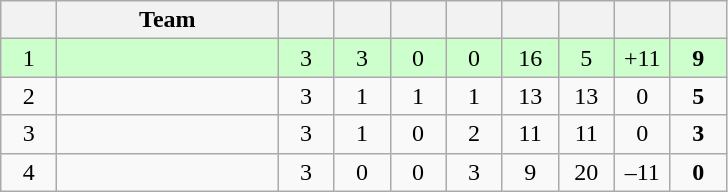<table class="wikitable" style="text-align: center; font-size: 100%;">
<tr>
<th width="30"></th>
<th width="140">Team</th>
<th width="30"></th>
<th width="30"></th>
<th width="30"></th>
<th width="30"></th>
<th width="30"></th>
<th width="30"></th>
<th width="30"></th>
<th width="30"></th>
</tr>
<tr style="background-color: #ccffcc;">
<td>1</td>
<td align=left><strong></strong></td>
<td>3</td>
<td>3</td>
<td>0</td>
<td>0</td>
<td>16</td>
<td>5</td>
<td>+11</td>
<td><strong>9</strong></td>
</tr>
<tr>
<td>2</td>
<td align=left></td>
<td>3</td>
<td>1</td>
<td>1</td>
<td>1</td>
<td>13</td>
<td>13</td>
<td>0</td>
<td><strong>5</strong></td>
</tr>
<tr>
<td>3</td>
<td align=left></td>
<td>3</td>
<td>1</td>
<td>0</td>
<td>2</td>
<td>11</td>
<td>11</td>
<td>0</td>
<td><strong>3</strong></td>
</tr>
<tr>
<td>4</td>
<td align=left></td>
<td>3</td>
<td>0</td>
<td>0</td>
<td>3</td>
<td>9</td>
<td>20</td>
<td>–11</td>
<td><strong>0</strong></td>
</tr>
</table>
